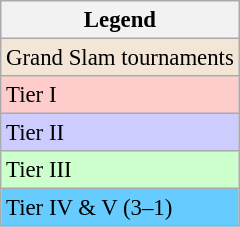<table class="wikitable" style="font-size:95%;">
<tr>
<th>Legend</th>
</tr>
<tr>
<td bgcolor=#f3e6d7>Grand Slam tournaments</td>
</tr>
<tr>
<td bgcolor=#ffcccc>Tier I</td>
</tr>
<tr>
<td bgcolor=#ccccff>Tier II</td>
</tr>
<tr>
<td bgcolor=#CCFFCC>Tier III</td>
</tr>
<tr>
<td bgcolor=#66CCFF>Tier IV & V (3–1)</td>
</tr>
</table>
